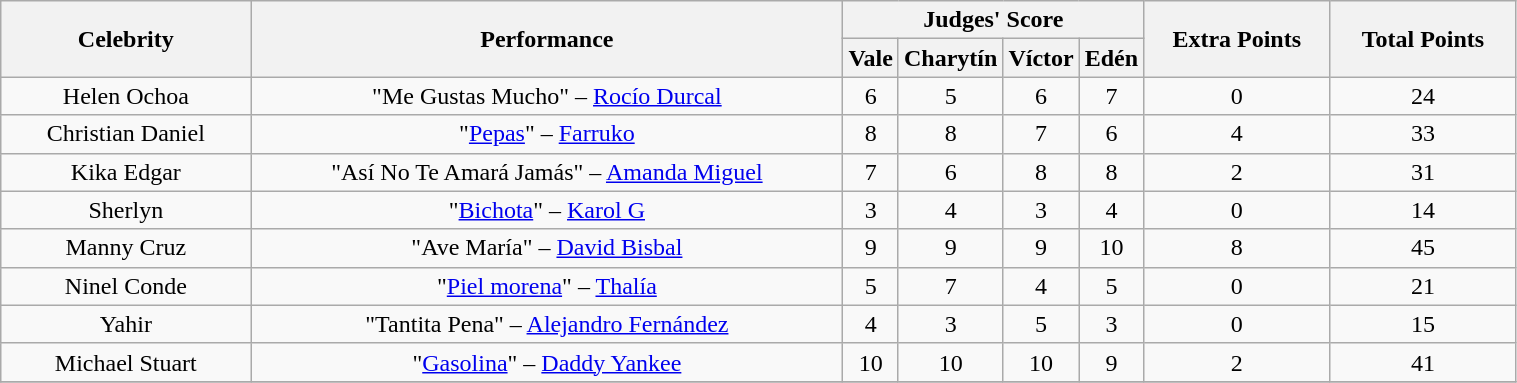<table class="wikitable" style="text-align:center; width:80%;">
<tr>
<th rowspan="2" style="width:20%;">Celebrity</th>
<th rowspan="2" style="width:50%;">Performance</th>
<th colspan="4">Judges' Score</th>
<th rowspan="2" style="width:15%;">Extra Points</th>
<th rowspan="2" style="width:15%;">Total Points</th>
</tr>
<tr>
<th>Vale</th>
<th>Charytín</th>
<th>Víctor</th>
<th>Edén</th>
</tr>
<tr>
<td>Helen Ochoa</td>
<td>"Me Gustas Mucho" – <a href='#'>Rocío Durcal</a></td>
<td>6</td>
<td>5</td>
<td>6</td>
<td>7</td>
<td>0</td>
<td>24</td>
</tr>
<tr>
<td>Christian Daniel</td>
<td>"<a href='#'>Pepas</a>" – <a href='#'>Farruko</a></td>
<td>8</td>
<td>8</td>
<td>7</td>
<td>6</td>
<td>4</td>
<td>33</td>
</tr>
<tr>
<td>Kika Edgar</td>
<td>"Así No Te Amará Jamás" – <a href='#'>Amanda Miguel</a></td>
<td>7</td>
<td>6</td>
<td>8</td>
<td>8</td>
<td>2</td>
<td>31</td>
</tr>
<tr>
<td>Sherlyn</td>
<td>"<a href='#'>Bichota</a>" – <a href='#'>Karol G</a></td>
<td>3</td>
<td>4</td>
<td>3</td>
<td>4</td>
<td>0</td>
<td><span>14</span></td>
</tr>
<tr>
<td>Manny Cruz</td>
<td>"Ave María" – <a href='#'>David Bisbal</a></td>
<td>9</td>
<td>9</td>
<td>9</td>
<td>10</td>
<td>8</td>
<td><span>45</span></td>
</tr>
<tr>
<td>Ninel Conde</td>
<td>"<a href='#'>Piel morena</a>" – <a href='#'>Thalía</a></td>
<td>5</td>
<td>7</td>
<td>4</td>
<td>5</td>
<td>0</td>
<td>21</td>
</tr>
<tr>
<td>Yahir</td>
<td>"Tantita Pena" – <a href='#'>Alejandro Fernández</a></td>
<td>4</td>
<td>3</td>
<td>5</td>
<td>3</td>
<td>0</td>
<td>15</td>
</tr>
<tr>
<td>Michael Stuart</td>
<td>"<a href='#'>Gasolina</a>" – <a href='#'>Daddy Yankee</a></td>
<td>10</td>
<td>10</td>
<td>10</td>
<td>9</td>
<td>2</td>
<td>41</td>
</tr>
<tr>
</tr>
</table>
